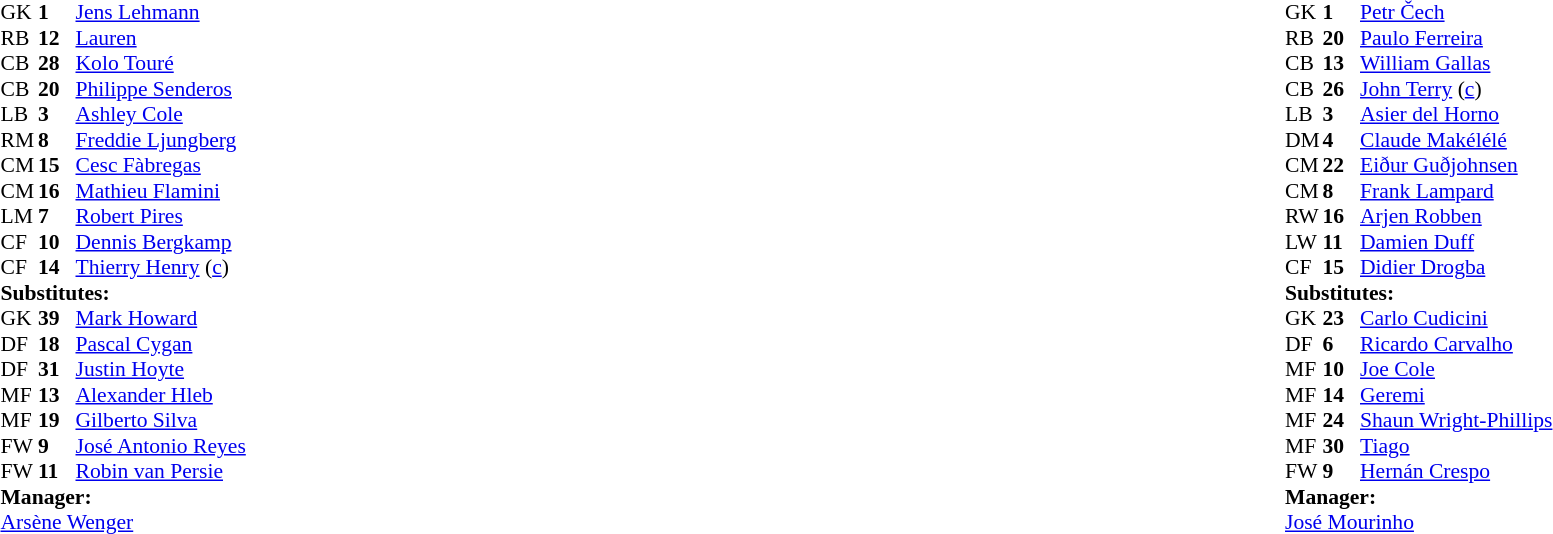<table width="100%">
<tr>
<td valign="top" width="50%"><br><table style="font-size: 90%" cellspacing="0" cellpadding="0">
<tr>
<td colspan="4"></td>
</tr>
<tr>
<th width=25></th>
<th width=25></th>
</tr>
<tr>
<td>GK</td>
<td><strong>1</strong></td>
<td> <a href='#'>Jens Lehmann</a></td>
</tr>
<tr>
<td>RB</td>
<td><strong>12</strong></td>
<td> <a href='#'>Lauren</a></td>
<td></td>
<td></td>
</tr>
<tr>
<td>CB</td>
<td><strong>28</strong></td>
<td> <a href='#'>Kolo Touré</a></td>
</tr>
<tr>
<td>CB</td>
<td><strong>20</strong></td>
<td> <a href='#'>Philippe Senderos</a></td>
<td></td>
<td></td>
</tr>
<tr>
<td>LB</td>
<td><strong>3</strong></td>
<td> <a href='#'>Ashley Cole</a></td>
</tr>
<tr>
<td>RM</td>
<td><strong>8</strong></td>
<td> <a href='#'>Freddie Ljungberg</a></td>
<td></td>
<td></td>
</tr>
<tr>
<td>CM</td>
<td><strong>15</strong></td>
<td> <a href='#'>Cesc Fàbregas</a></td>
<td></td>
</tr>
<tr>
<td>CM</td>
<td><strong>16</strong></td>
<td> <a href='#'>Mathieu Flamini</a></td>
<td></td>
<td></td>
</tr>
<tr>
<td>LM</td>
<td><strong>7</strong></td>
<td> <a href='#'>Robert Pires</a></td>
<td></td>
<td></td>
</tr>
<tr>
<td>CF</td>
<td><strong>10</strong></td>
<td> <a href='#'>Dennis Bergkamp</a></td>
<td></td>
<td></td>
</tr>
<tr>
<td>CF</td>
<td><strong>14</strong></td>
<td> <a href='#'>Thierry Henry</a> (<a href='#'>c</a>)</td>
</tr>
<tr>
<td colspan=3><strong>Substitutes:</strong></td>
</tr>
<tr>
<td>GK</td>
<td><strong>39</strong></td>
<td> <a href='#'>Mark Howard</a></td>
</tr>
<tr>
<td>DF</td>
<td><strong>18</strong></td>
<td> <a href='#'>Pascal Cygan</a></td>
<td></td>
<td></td>
</tr>
<tr>
<td>DF</td>
<td><strong>31</strong></td>
<td> <a href='#'>Justin Hoyte</a></td>
<td></td>
<td></td>
</tr>
<tr>
<td>MF</td>
<td><strong>13</strong></td>
<td> <a href='#'>Alexander Hleb</a></td>
<td></td>
<td></td>
</tr>
<tr>
<td>MF</td>
<td><strong>19</strong></td>
<td> <a href='#'>Gilberto Silva</a></td>
<td></td>
<td></td>
</tr>
<tr>
<td>FW</td>
<td><strong>9</strong></td>
<td> <a href='#'>José Antonio Reyes</a></td>
<td></td>
<td></td>
</tr>
<tr>
<td>FW</td>
<td><strong>11</strong></td>
<td> <a href='#'>Robin van Persie</a></td>
<td></td>
<td></td>
</tr>
<tr>
<td colspan=3><strong>Manager:</strong></td>
</tr>
<tr>
<td colspan=4> <a href='#'>Arsène Wenger</a></td>
</tr>
</table>
</td>
<td valign="top"></td>
<td valign="top" width="50%"><br><table style="font-size: 90%" cellspacing="0" cellpadding="0" align=center>
<tr>
<td colspan="4"></td>
</tr>
<tr>
<th width=25></th>
<th width=25></th>
</tr>
<tr>
<td>GK</td>
<td><strong>1</strong></td>
<td> <a href='#'>Petr Čech</a></td>
</tr>
<tr>
<td>RB</td>
<td><strong>20</strong></td>
<td> <a href='#'>Paulo Ferreira</a></td>
</tr>
<tr>
<td>CB</td>
<td><strong>13</strong></td>
<td> <a href='#'>William Gallas</a></td>
</tr>
<tr>
<td>CB</td>
<td><strong>26</strong></td>
<td> <a href='#'>John Terry</a> (<a href='#'>c</a>)</td>
</tr>
<tr>
<td>LB</td>
<td><strong>3</strong></td>
<td> <a href='#'>Asier del Horno</a></td>
</tr>
<tr>
<td>DM</td>
<td><strong>4</strong></td>
<td> <a href='#'>Claude Makélélé</a></td>
<td></td>
</tr>
<tr>
<td>CM</td>
<td><strong>22</strong></td>
<td> <a href='#'>Eiður Guðjohnsen</a></td>
<td></td>
<td></td>
</tr>
<tr>
<td>CM</td>
<td><strong>8</strong></td>
<td> <a href='#'>Frank Lampard</a></td>
<td></td>
<td></td>
</tr>
<tr>
<td>RW</td>
<td><strong>16</strong></td>
<td> <a href='#'>Arjen Robben</a></td>
<td></td>
<td></td>
</tr>
<tr>
<td>LW</td>
<td><strong>11</strong></td>
<td> <a href='#'>Damien Duff</a></td>
<td></td>
<td></td>
</tr>
<tr>
<td>CF</td>
<td><strong>15</strong></td>
<td> <a href='#'>Didier Drogba</a></td>
<td></td>
<td></td>
</tr>
<tr>
<td colspan=3><strong>Substitutes:</strong></td>
</tr>
<tr>
<td>GK</td>
<td><strong>23</strong></td>
<td> <a href='#'>Carlo Cudicini</a></td>
</tr>
<tr>
<td>DF</td>
<td><strong>6</strong></td>
<td> <a href='#'>Ricardo Carvalho</a></td>
</tr>
<tr>
<td>MF</td>
<td><strong>10</strong></td>
<td> <a href='#'>Joe Cole</a></td>
<td></td>
<td></td>
</tr>
<tr>
<td>MF</td>
<td><strong>14</strong></td>
<td> <a href='#'>Geremi</a></td>
<td></td>
<td></td>
</tr>
<tr>
<td>MF</td>
<td><strong>24</strong></td>
<td> <a href='#'>Shaun Wright-Phillips</a></td>
<td></td>
<td></td>
</tr>
<tr>
<td>MF</td>
<td><strong>30</strong></td>
<td> <a href='#'>Tiago</a></td>
<td></td>
<td></td>
</tr>
<tr>
<td>FW</td>
<td><strong>9</strong></td>
<td> <a href='#'>Hernán Crespo</a></td>
<td></td>
<td></td>
</tr>
<tr>
<td colspan=3><strong>Manager:</strong></td>
</tr>
<tr>
<td colspan=4> <a href='#'>José Mourinho</a></td>
</tr>
</table>
</td>
</tr>
</table>
